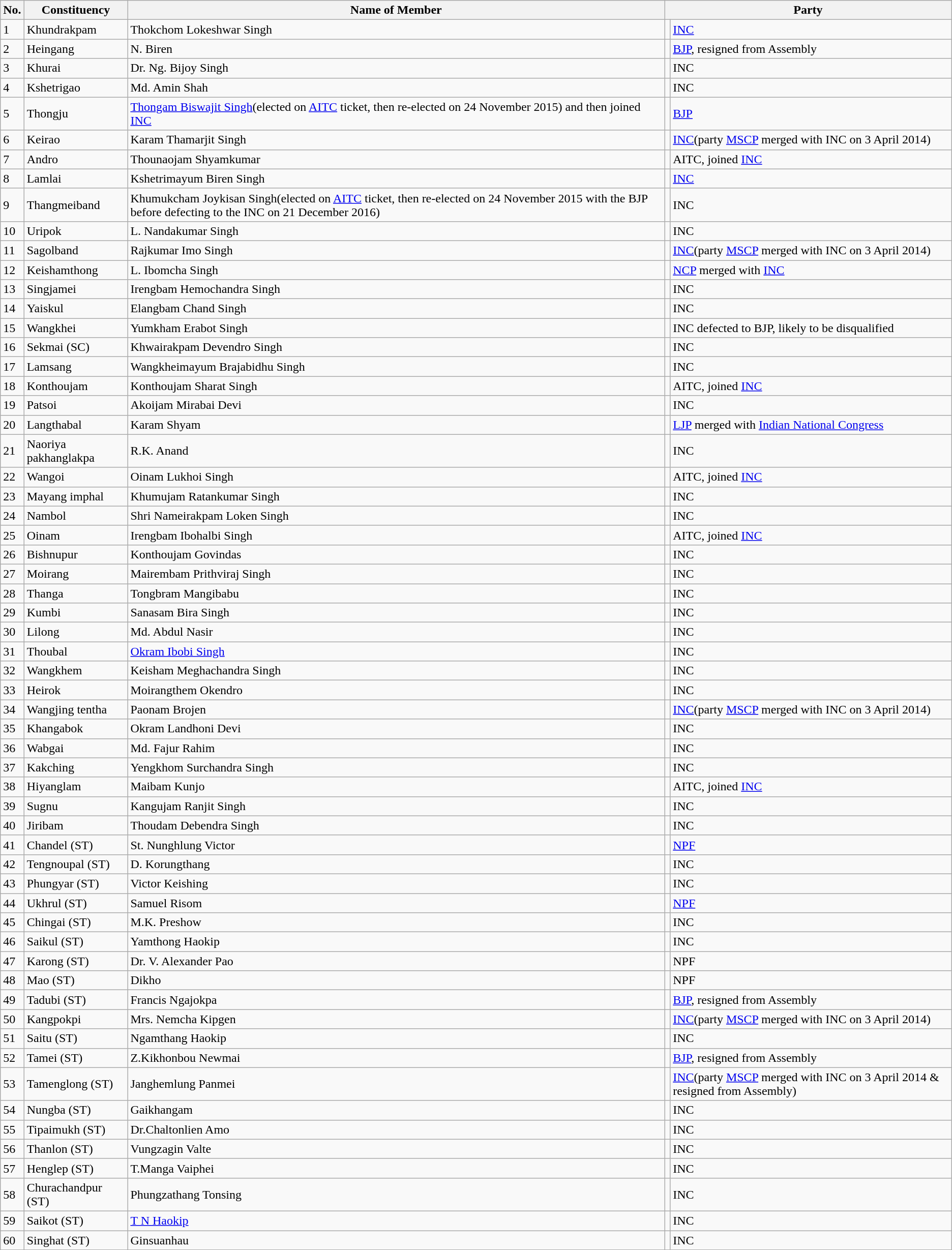<table class="wikitable sortable">
<tr>
<th>No.</th>
<th>Constituency</th>
<th>Name of Member</th>
<th colspan=2>Party</th>
</tr>
<tr>
<td>1</td>
<td>Khundrakpam</td>
<td>Thokchom Lokeshwar Singh</td>
<td bgcolor=></td>
<td><a href='#'>INC</a></td>
</tr>
<tr>
<td>2</td>
<td>Heingang</td>
<td>N. Biren</td>
<td bgcolor=></td>
<td><a href='#'>BJP</a>, resigned from Assembly</td>
</tr>
<tr>
<td>3</td>
<td>Khurai</td>
<td>Dr. Ng. Bijoy Singh</td>
<td bgcolor=></td>
<td>INC</td>
</tr>
<tr>
<td>4</td>
<td>Kshetrigao</td>
<td>Md. Amin Shah</td>
<td bgcolor=></td>
<td>INC</td>
</tr>
<tr>
<td>5</td>
<td>Thongju</td>
<td><a href='#'>Thongam Biswajit Singh</a>(elected on <a href='#'>AITC</a> ticket, then re-elected on 24 November 2015) and then joined <a href='#'>INC</a></td>
<td bgcolor=></td>
<td><a href='#'>BJP</a></td>
</tr>
<tr>
<td>6</td>
<td>Keirao</td>
<td>Karam Thamarjit Singh</td>
<td bgcolor=></td>
<td><a href='#'>INC</a>(party <a href='#'>MSCP</a> merged with INC on 3 April 2014)</td>
</tr>
<tr>
<td>7</td>
<td>Andro</td>
<td>Thounaojam Shyamkumar</td>
<td bgcolor=></td>
<td>AITC, joined <a href='#'>INC</a></td>
</tr>
<tr>
<td>8</td>
<td>Lamlai</td>
<td>Kshetrimayum Biren Singh</td>
<td bgcolor=></td>
<td><a href='#'>INC</a></td>
</tr>
<tr>
<td>9</td>
<td>Thangmeiband</td>
<td>Khumukcham Joykisan Singh(elected on <a href='#'>AITC</a> ticket, then re-elected on 24 November 2015 with the BJP before defecting to the INC on 21 December 2016)</td>
<td bgcolor=></td>
<td>INC</td>
</tr>
<tr>
<td>10</td>
<td>Uripok</td>
<td>L. Nandakumar Singh</td>
<td bgcolor=></td>
<td>INC</td>
</tr>
<tr>
<td>11</td>
<td>Sagolband</td>
<td>Rajkumar Imo Singh</td>
<td bgcolor=></td>
<td><a href='#'>INC</a>(party <a href='#'>MSCP</a> merged with INC on 3 April 2014)</td>
</tr>
<tr>
<td>12</td>
<td>Keishamthong</td>
<td>L. Ibomcha Singh</td>
<td bgcolor=></td>
<td><a href='#'>NCP</a> merged with <a href='#'>INC</a></td>
</tr>
<tr>
<td>13</td>
<td>Singjamei</td>
<td>Irengbam Hemochandra Singh</td>
<td bgcolor=></td>
<td>INC</td>
</tr>
<tr>
<td>14</td>
<td>Yaiskul</td>
<td>Elangbam Chand Singh</td>
<td bgcolor=></td>
<td>INC</td>
</tr>
<tr>
<td>15</td>
<td>Wangkhei</td>
<td>Yumkham Erabot Singh</td>
<td bgcolor=></td>
<td>INC defected to BJP, likely to be disqualified</td>
</tr>
<tr>
<td>16</td>
<td>Sekmai (SC)</td>
<td>Khwairakpam Devendro Singh</td>
<td bgcolor=></td>
<td>INC</td>
</tr>
<tr>
<td>17</td>
<td>Lamsang</td>
<td>Wangkheimayum Brajabidhu Singh</td>
<td bgcolor=></td>
<td>INC</td>
</tr>
<tr>
<td>18</td>
<td>Konthoujam</td>
<td>Konthoujam Sharat Singh</td>
<td bgcolor=></td>
<td>AITC, joined <a href='#'>INC</a></td>
</tr>
<tr>
<td>19</td>
<td>Patsoi</td>
<td>Akoijam Mirabai Devi</td>
<td bgcolor=></td>
<td>INC</td>
</tr>
<tr>
<td>20</td>
<td>Langthabal</td>
<td>Karam Shyam</td>
<td bgcolor=></td>
<td><a href='#'>LJP</a> merged with <a href='#'>Indian National Congress</a></td>
</tr>
<tr>
<td>21</td>
<td>Naoriya pakhanglakpa</td>
<td>R.K. Anand</td>
<td bgcolor=></td>
<td>INC</td>
</tr>
<tr>
<td>22</td>
<td>Wangoi</td>
<td>Oinam Lukhoi Singh</td>
<td bgcolor=></td>
<td>AITC, joined <a href='#'>INC</a></td>
</tr>
<tr>
<td>23</td>
<td>Mayang imphal</td>
<td>Khumujam Ratankumar Singh</td>
<td bgcolor=></td>
<td>INC</td>
</tr>
<tr>
<td>24</td>
<td>Nambol</td>
<td>Shri Nameirakpam Loken Singh</td>
<td bgcolor=></td>
<td>INC</td>
</tr>
<tr>
<td>25</td>
<td>Oinam</td>
<td>Irengbam Ibohalbi Singh</td>
<td bgcolor=></td>
<td>AITC, joined <a href='#'>INC</a></td>
</tr>
<tr>
<td>26</td>
<td>Bishnupur</td>
<td>Konthoujam Govindas</td>
<td bgcolor=></td>
<td>INC</td>
</tr>
<tr>
<td>27</td>
<td>Moirang</td>
<td>Mairembam Prithviraj Singh</td>
<td bgcolor=></td>
<td>INC</td>
</tr>
<tr>
<td>28</td>
<td>Thanga</td>
<td>Tongbram Mangibabu</td>
<td bgcolor=></td>
<td>INC</td>
</tr>
<tr>
<td>29</td>
<td>Kumbi</td>
<td>Sanasam Bira Singh</td>
<td bgcolor=></td>
<td>INC</td>
</tr>
<tr>
<td>30</td>
<td>Lilong</td>
<td>Md. Abdul Nasir</td>
<td bgcolor=></td>
<td>INC</td>
</tr>
<tr>
<td>31</td>
<td>Thoubal</td>
<td><a href='#'>Okram Ibobi Singh</a></td>
<td bgcolor=></td>
<td>INC</td>
</tr>
<tr>
<td>32</td>
<td>Wangkhem</td>
<td>Keisham Meghachandra Singh</td>
<td bgcolor=></td>
<td>INC</td>
</tr>
<tr>
<td>33</td>
<td>Heirok</td>
<td>Moirangthem Okendro</td>
<td bgcolor=></td>
<td>INC</td>
</tr>
<tr>
<td>34</td>
<td>Wangjing tentha</td>
<td>Paonam Brojen</td>
<td bgcolor=></td>
<td><a href='#'>INC</a>(party <a href='#'>MSCP</a> merged with INC on 3 April 2014)</td>
</tr>
<tr>
<td>35</td>
<td>Khangabok</td>
<td>Okram Landhoni Devi</td>
<td bgcolor=></td>
<td>INC</td>
</tr>
<tr>
<td>36</td>
<td>Wabgai</td>
<td>Md. Fajur Rahim</td>
<td bgcolor=></td>
<td>INC</td>
</tr>
<tr>
<td>37</td>
<td>Kakching</td>
<td>Yengkhom Surchandra Singh</td>
<td bgcolor=></td>
<td>INC</td>
</tr>
<tr>
<td>38</td>
<td>Hiyanglam</td>
<td>Maibam Kunjo</td>
<td bgcolor=></td>
<td>AITC, joined <a href='#'>INC</a></td>
</tr>
<tr>
<td>39</td>
<td>Sugnu</td>
<td>Kangujam Ranjit Singh</td>
<td bgcolor=></td>
<td>INC</td>
</tr>
<tr>
<td>40</td>
<td>Jiribam</td>
<td>Thoudam Debendra Singh</td>
<td bgcolor=></td>
<td>INC</td>
</tr>
<tr>
<td>41</td>
<td>Chandel (ST)</td>
<td>St. Nunghlung Victor</td>
<td bgcolor=></td>
<td><a href='#'>NPF</a></td>
</tr>
<tr>
<td>42</td>
<td>Tengnoupal (ST)</td>
<td>D. Korungthang</td>
<td bgcolor=></td>
<td>INC</td>
</tr>
<tr>
<td>43</td>
<td>Phungyar (ST)</td>
<td>Victor Keishing</td>
<td bgcolor=></td>
<td>INC</td>
</tr>
<tr>
<td>44</td>
<td>Ukhrul (ST)</td>
<td>Samuel Risom</td>
<td bgcolor=></td>
<td><a href='#'>NPF</a></td>
</tr>
<tr>
<td>45</td>
<td>Chingai (ST)</td>
<td>M.K. Preshow</td>
<td bgcolor=></td>
<td>INC</td>
</tr>
<tr>
<td>46</td>
<td>Saikul (ST)</td>
<td>Yamthong Haokip</td>
<td bgcolor=></td>
<td>INC</td>
</tr>
<tr>
<td>47</td>
<td>Karong (ST)</td>
<td>Dr. V. Alexander Pao</td>
<td bgcolor=></td>
<td>NPF</td>
</tr>
<tr>
<td>48</td>
<td>Mao (ST)</td>
<td>Dikho</td>
<td bgcolor=></td>
<td>NPF</td>
</tr>
<tr>
<td>49</td>
<td>Tadubi (ST)</td>
<td>Francis Ngajokpa</td>
<td bgcolor=></td>
<td><a href='#'>BJP</a>, resigned from Assembly</td>
</tr>
<tr>
<td>50</td>
<td>Kangpokpi</td>
<td>Mrs. Nemcha Kipgen</td>
<td bgcolor=></td>
<td><a href='#'>INC</a>(party <a href='#'>MSCP</a> merged with INC on 3 April 2014)</td>
</tr>
<tr>
<td>51</td>
<td>Saitu (ST)</td>
<td>Ngamthang Haokip</td>
<td bgcolor=></td>
<td>INC</td>
</tr>
<tr>
<td>52</td>
<td>Tamei (ST)</td>
<td>Z.Kikhonbou Newmai</td>
<td bgcolor=></td>
<td><a href='#'>BJP</a>, resigned from Assembly</td>
</tr>
<tr>
<td>53</td>
<td>Tamenglong (ST)</td>
<td>Janghemlung Panmei</td>
<td bgcolor=></td>
<td><a href='#'>INC</a>(party <a href='#'>MSCP</a> merged with INC on 3 April 2014 & resigned from Assembly)</td>
</tr>
<tr>
<td>54</td>
<td>Nungba (ST)</td>
<td>Gaikhangam</td>
<td bgcolor=></td>
<td>INC</td>
</tr>
<tr>
<td>55</td>
<td>Tipaimukh (ST)</td>
<td>Dr.Chaltonlien Amo</td>
<td bgcolor=></td>
<td>INC</td>
</tr>
<tr>
<td>56</td>
<td>Thanlon (ST)</td>
<td>Vungzagin Valte</td>
<td bgcolor=></td>
<td>INC</td>
</tr>
<tr>
<td>57</td>
<td>Henglep (ST)</td>
<td>T.Manga Vaiphei</td>
<td bgcolor=></td>
<td>INC</td>
</tr>
<tr>
<td>58</td>
<td>Churachandpur (ST)</td>
<td>Phungzathang Tonsing</td>
<td bgcolor=></td>
<td>INC</td>
</tr>
<tr>
<td>59</td>
<td>Saikot (ST)</td>
<td><a href='#'>T N Haokip</a></td>
<td bgcolor=></td>
<td>INC</td>
</tr>
<tr>
<td>60</td>
<td>Singhat (ST)</td>
<td>Ginsuanhau</td>
<td bgcolor=></td>
<td>INC</td>
</tr>
</table>
